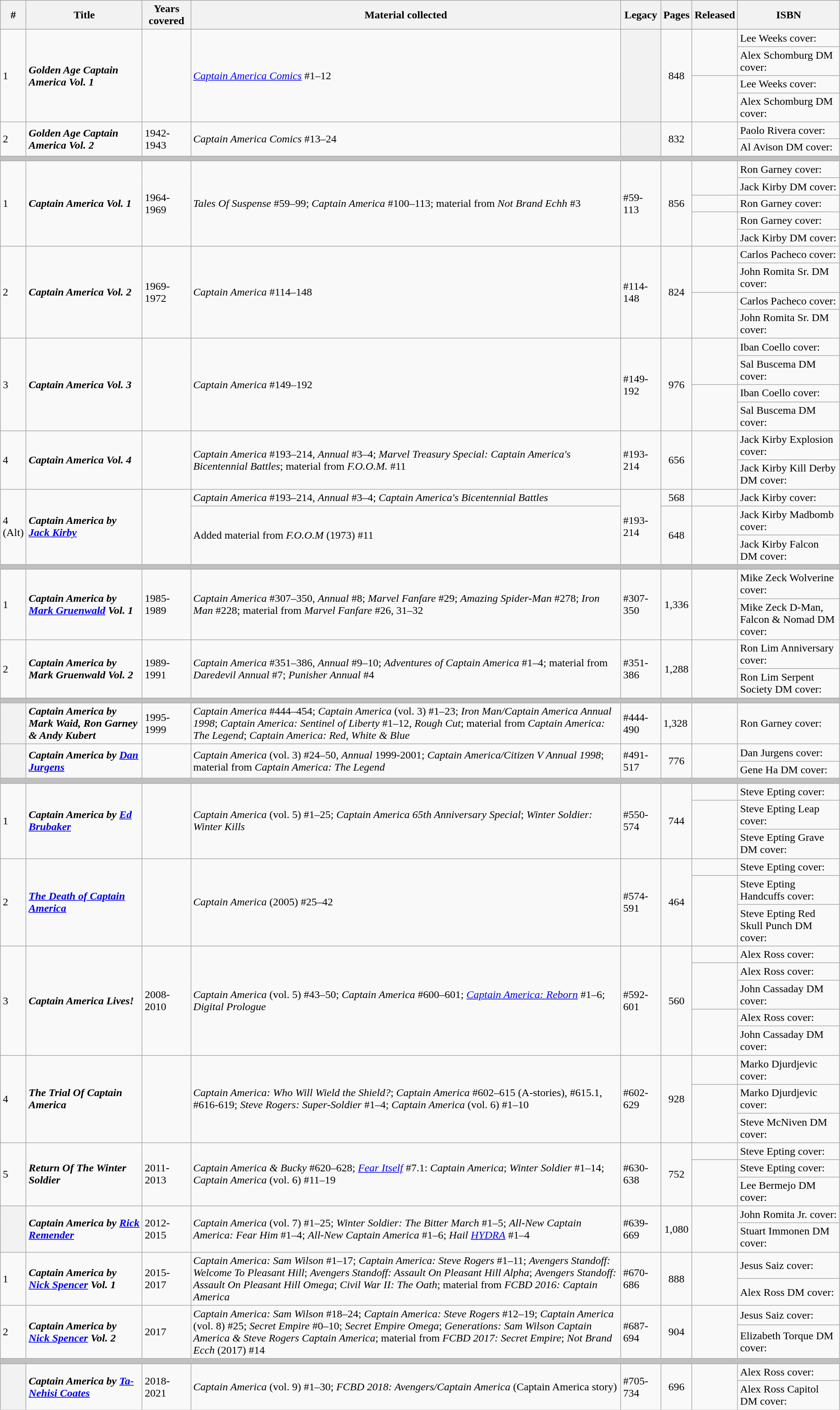<table class="wikitable sortable" width="99%">
<tr>
<th class="unsortable" width="20px">#</th>
<th>Title</th>
<th>Years covered</th>
<th class="unsortable">Material collected</th>
<th>Legacy</th>
<th>Pages</th>
<th>Released</th>
<th class="unsortable">ISBN</th>
</tr>
<tr>
<td rowspan=4>1</td>
<td rowspan=4><strong><em>Golden Age Captain America Vol. 1</em></strong></td>
<td rowspan=4></td>
<td rowspan=4><em><a href='#'>Captain America Comics</a></em> #1–12</td>
<th rowspan=4></th>
<td rowspan=4 style="text-align: center;">848</td>
<td rowspan=2></td>
<td>Lee Weeks cover: </td>
</tr>
<tr>
<td>Alex Schomburg DM cover: </td>
</tr>
<tr>
<td rowspan=2></td>
<td>Lee Weeks cover: </td>
</tr>
<tr>
<td>Alex Schomburg DM cover: </td>
</tr>
<tr>
<td rowspan=2>2</td>
<td rowspan=2><strong><em>Golden Age Captain America Vol. 2</em></strong></td>
<td rowspan=2>1942-1943</td>
<td rowspan=2><em>Captain America Comics</em> #13–24</td>
<th rowspan=2></th>
<td rowspan=2 style="text-align: center;">832</td>
<td rowspan=2></td>
<td>Paolo Rivera cover: </td>
</tr>
<tr>
<td>Al Avison DM cover: </td>
</tr>
<tr>
<th colspan=8 style="background-color: silver;"></th>
</tr>
<tr>
<td rowspan=5>1</td>
<td rowspan=5><strong><em>Captain America Vol. 1</em></strong></td>
<td rowspan=5>1964-1969</td>
<td rowspan=5><em>Tales Of Suspense</em> #59–99; <em>Captain America</em> #100–113; material from <em>Not Brand Echh</em> #3</td>
<td rowspan=5>#59-113</td>
<td rowspan=5 style="text-align: center;">856</td>
<td rowspan=2></td>
<td>Ron Garney cover: </td>
</tr>
<tr>
<td>Jack Kirby DM cover: </td>
</tr>
<tr>
<td></td>
<td>Ron Garney cover: </td>
</tr>
<tr>
<td rowspan=2></td>
<td>Ron Garney cover: </td>
</tr>
<tr>
<td>Jack Kirby DM cover: </td>
</tr>
<tr>
<td rowspan=4>2</td>
<td rowspan=4><strong><em>Captain America Vol. 2</em></strong></td>
<td rowspan=4>1969-1972</td>
<td rowspan=4><em>Captain America</em> #114–148</td>
<td rowspan=4>#114-148</td>
<td rowspan=4 style="text-align: center;">824</td>
<td rowspan=2></td>
<td>Carlos Pacheco cover: </td>
</tr>
<tr>
<td>John Romita Sr. DM cover: </td>
</tr>
<tr>
<td rowspan=2></td>
<td>Carlos Pacheco cover: </td>
</tr>
<tr>
<td>John Romita Sr. DM cover: </td>
</tr>
<tr>
<td rowspan=4>3</td>
<td rowspan=4><strong><em>Captain America Vol. 3</em></strong></td>
<td rowspan=4></td>
<td rowspan=4><em>Captain America</em> #149–192</td>
<td rowspan=4>#149-192</td>
<td rowspan=4 style="text-align: center;">976</td>
<td rowspan=2></td>
<td>Iban Coello cover: </td>
</tr>
<tr>
<td>Sal Buscema DM cover: </td>
</tr>
<tr>
<td rowspan=2></td>
<td>Iban Coello cover: </td>
</tr>
<tr>
<td>Sal Buscema DM cover: </td>
</tr>
<tr>
<td rowspan=2>4</td>
<td rowspan=2><strong><em>Captain America Vol. 4</em></strong></td>
<td rowspan=2></td>
<td rowspan=2><em>Captain America</em> #193–214, <em>Annual</em> #3–4; <em>Marvel Treasury Special: Captain America's Bicentennial Battles</em>; material from <em>F.O.O.M.</em> #11</td>
<td rowspan=2>#193-214</td>
<td rowspan=2 style="text-align: center;">656</td>
<td rowspan=2></td>
<td>Jack Kirby Explosion cover: </td>
</tr>
<tr>
<td>Jack Kirby Kill Derby DM cover: </td>
</tr>
<tr>
<td rowspan=3>4 (Alt)</td>
<td rowspan=3><strong><em>Captain America by <a href='#'>Jack Kirby</a></em></strong></td>
<td rowspan=3></td>
<td><em>Captain America</em> #193–214, <em>Annual</em> #3–4; <em>Captain America's Bicentennial Battles</em></td>
<td rowspan=3>#193-214</td>
<td style="text-align: center;">568</td>
<td></td>
<td>Jack Kirby cover: </td>
</tr>
<tr>
<td rowspan=2>Added material from <em>F.O.O.M</em> (1973) #11</td>
<td rowspan=2 style="text-align: center;">648</td>
<td rowspan=2></td>
<td>Jack Kirby Madbomb cover: </td>
</tr>
<tr>
<td>Jack Kirby Falcon DM cover: </td>
</tr>
<tr>
<th colspan=8 style="background-color: silver;"></th>
</tr>
<tr>
<td rowspan=2>1</td>
<td rowspan=2><strong><em>Captain America by <a href='#'>Mark Gruenwald</a> Vol. 1</em></strong></td>
<td rowspan=2>1985-1989</td>
<td rowspan=2><em>Captain America</em> #307–350, <em>Annual</em> #8; <em>Marvel Fanfare</em> #29; <em>Amazing Spider-Man</em> #278; <em>Iron Man</em> #228; material from <em>Marvel Fanfare</em> #26, 31–32</td>
<td rowspan=2>#307-350</td>
<td rowspan=2 style="text-align: center;">1,336</td>
<td rowspan=2></td>
<td>Mike Zeck Wolverine cover: </td>
</tr>
<tr>
<td>Mike Zeck D-Man, Falcon & Nomad DM cover: </td>
</tr>
<tr>
<td rowspan=2>2</td>
<td rowspan=2><strong><em>Captain America by Mark Gruenwald Vol. 2</em></strong></td>
<td rowspan=2>1989-1991</td>
<td rowspan=2><em>Captain America</em> #351–386, <em>Annual</em> #9–10; <em>Adventures of Captain America</em> #1–4; material from <em>Daredevil Annual</em> #7; <em>Punisher Annual</em> #4</td>
<td rowspan=2>#351-386</td>
<td rowspan=2 style="text-align: center;">1,288</td>
<td rowspan=2></td>
<td>Ron Lim Anniversary cover: </td>
</tr>
<tr>
<td>Ron Lim Serpent Society DM cover: </td>
</tr>
<tr>
<th colspan=8 style="background-color: silver;"></th>
</tr>
<tr>
<th style="background-color: light grey;"></th>
<td><strong><em>Captain America by Mark Waid, Ron Garney & Andy Kubert</em></strong></td>
<td>1995-1999</td>
<td><em>Captain America</em> #444–454; <em>Captain America</em> (vol. 3) #1–23; <em>Iron Man/Captain America Annual 1998</em>; <em>Captain America: Sentinel of Liberty</em> #1–12, <em>Rough Cut</em>; material from <em>Captain America: The Legend</em>; <em>Captain America: Red, White & Blue</em></td>
<td>#444-490</td>
<td>1,328</td>
<td></td>
<td>Ron Garney cover: </td>
</tr>
<tr>
<th rowspan=2 style="background-color: light grey;"></th>
<td rowspan=2><strong><em>Captain America by <a href='#'>Dan Jurgens</a></em></strong></td>
<td rowspan=2></td>
<td rowspan=2><em>Captain America</em> (vol. 3) #24–50, <em>Annual</em> 1999-2001; <em>Captain America/Citizen V Annual 1998</em>; material from <em>Captain America: The Legend</em></td>
<td rowspan=2>#491-517</td>
<td rowspan=2 style="text-align: center;">776</td>
<td rowspan=2></td>
<td>Dan Jurgens cover: </td>
</tr>
<tr>
<td>Gene Ha DM cover: </td>
</tr>
<tr>
<th colspan=8 style="background-color: silver;"></th>
</tr>
<tr>
<td rowspan=3>1</td>
<td rowspan=3><strong><em>Captain America by <a href='#'>Ed Brubaker</a></em></strong></td>
<td rowspan=3></td>
<td rowspan=3><em>Captain America</em> (vol. 5) #1–25; <em>Captain America 65th Anniversary Special</em>; <em>Winter Soldier: Winter Kills</em></td>
<td rowspan=3>#550-574</td>
<td rowspan=3 style="text-align: center;">744</td>
<td></td>
<td>Steve Epting cover: </td>
</tr>
<tr>
<td rowspan=2></td>
<td>Steve Epting Leap cover: </td>
</tr>
<tr>
<td>Steve Epting Grave DM cover: </td>
</tr>
<tr>
<td rowspan=3>2</td>
<td rowspan=3><strong><em><a href='#'>The Death of Captain America</a></em></strong></td>
<td rowspan=3></td>
<td rowspan=3><em>Captain America</em> (2005) #25–42</td>
<td rowspan=3>#574-591</td>
<td rowspan=3 style="text-align: center;">464</td>
<td></td>
<td>Steve Epting cover: </td>
</tr>
<tr>
<td rowspan=2></td>
<td>Steve Epting Handcuffs cover: </td>
</tr>
<tr>
<td>Steve Epting Red Skull Punch DM cover: </td>
</tr>
<tr>
<td rowspan=5>3</td>
<td rowspan=5><strong><em>Captain America Lives!</em></strong></td>
<td rowspan=5>2008-2010</td>
<td rowspan=5><em>Captain America</em> (vol. 5) #43–50; <em>Captain America</em> #600–601; <em><a href='#'>Captain America: Reborn</a></em> #1–6; <em>Digital Prologue</em></td>
<td rowspan=5>#592-601</td>
<td rowspan=5 style="text-align: center;">560</td>
<td></td>
<td>Alex Ross cover: </td>
</tr>
<tr>
<td rowspan=2></td>
<td>Alex Ross cover: </td>
</tr>
<tr>
<td>John Cassaday DM cover: </td>
</tr>
<tr>
<td rowspan=2></td>
<td>Alex Ross cover: </td>
</tr>
<tr>
<td>John Cassaday DM cover: </td>
</tr>
<tr>
<td rowspan=3>4</td>
<td rowspan=3><strong><em>The Trial Of Captain America</em></strong></td>
<td rowspan=3></td>
<td rowspan=3><em>Captain America: Who Will Wield the Shield?</em>; <em>Captain America</em> #602–615 (A-stories), #615.1, #616-619; <em>Steve Rogers: Super-Soldier</em> #1–4; <em>Captain America</em> (vol. 6) #1–10</td>
<td rowspan=3>#602-629</td>
<td rowspan=3 style="text-align: center;">928</td>
<td></td>
<td>Marko Djurdjevic cover: </td>
</tr>
<tr>
<td rowspan=2></td>
<td>Marko Djurdjevic cover: </td>
</tr>
<tr>
<td>Steve McNiven DM cover: </td>
</tr>
<tr>
<td rowspan=3>5</td>
<td rowspan=3><strong><em>Return Of The Winter Soldier</em></strong></td>
<td rowspan=3>2011-2013</td>
<td rowspan=3><em>Captain America & Bucky</em> #620–628; <em><a href='#'>Fear Itself</a></em> #7.1: <em>Captain America</em>; <em>Winter Soldier</em> #1–14; <em>Captain America</em> (vol. 6) #11–19</td>
<td rowspan=3>#630-638</td>
<td rowspan=3 style="text-align: center;">752</td>
<td></td>
<td>Steve Epting cover: </td>
</tr>
<tr>
<td rowspan=2></td>
<td>Steve Epting cover: </td>
</tr>
<tr>
<td>Lee Bermejo DM cover: </td>
</tr>
<tr>
<th rowspan=2 style="background-color: light grey;"></th>
<td rowspan=2><strong><em>Captain America by <a href='#'>Rick Remender</a></em></strong></td>
<td rowspan=2>2012-2015</td>
<td rowspan=2><em>Captain America</em> (vol. 7) #1–25; <em>Winter Soldier: The Bitter March</em> #1–5; <em>All-New Captain America: Fear Him</em> #1–4; <em>All-New Captain America</em> #1–6; <em>Hail <a href='#'>HYDRA</a></em> #1–4</td>
<td rowspan=2>#639-669</td>
<td rowspan=2 style="text-align: center;">1,080</td>
<td rowspan=2></td>
<td>John Romita Jr. cover: </td>
</tr>
<tr>
<td>Stuart Immonen DM cover: </td>
</tr>
<tr>
<td rowspan=2>1</td>
<td rowspan=2><strong><em>Captain America by <a href='#'>Nick Spencer</a> Vol. 1</em></strong></td>
<td rowspan=2>2015-2017</td>
<td rowspan=2><em>Captain America: Sam Wilson</em> #1–17; <em>Captain America: Steve Rogers</em> #1–11; <em>Avengers Standoff: Welcome To Pleasant Hill</em>; <em>Avengers Standoff: Assault On Pleasant Hill Alpha</em>; <em>Avengers Standoff: Assault On Pleasant Hill Omega</em>; <em>Civil War II: The Oath</em>; material from <em>FCBD 2016: Captain America</em></td>
<td rowspan=2>#670-686</td>
<td rowspan=2 style="text-align: center;">888</td>
<td rowspan=2></td>
<td>Jesus Saiz cover: </td>
</tr>
<tr>
<td>Alex Ross DM cover: </td>
</tr>
<tr>
<td rowspan=2>2</td>
<td rowspan=2><strong><em>Captain America by <a href='#'>Nick Spencer</a> Vol. 2</em></strong></td>
<td rowspan=2>2017</td>
<td rowspan=2><em>Captain America: Sam Wilson</em> #18–24; <em>Captain America: Steve Rogers</em> #12–19; <em>Captain America</em> (vol. 8) #25; <em>Secret Empire</em> #0–10; <em>Secret Empire Omega</em>; <em>Generations: Sam Wilson Captain America & Steve Rogers Captain America</em>; material from <em>FCBD 2017: Secret Empire</em>; <em>Not Brand Ecch</em> (2017) #14</td>
<td rowspan=2>#687-694</td>
<td rowspan=2 style="text-align: center;">904</td>
<td rowspan=2></td>
<td>Jesus Saiz cover: </td>
</tr>
<tr>
<td>Elizabeth Torque DM cover: </td>
</tr>
<tr>
<th colspan=8 style="background-color: silver;"></th>
</tr>
<tr>
<th rowspan=2 style="background-color: light grey;"></th>
<td rowspan=2><strong><em>Captain America by <a href='#'>Ta-Nehisi Coates</a></em></strong></td>
<td rowspan=2>2018-2021</td>
<td rowspan=2><em>Captain America</em> (vol. 9) #1–30; <em>FCBD 2018: Avengers/Captain America</em> (Captain America story)</td>
<td rowspan=2>#705-734</td>
<td rowspan=2 style="text-align: center;">696</td>
<td rowspan=2></td>
<td>Alex Ross cover: </td>
</tr>
<tr>
<td>Alex Ross Capitol DM cover: </td>
</tr>
</table>
